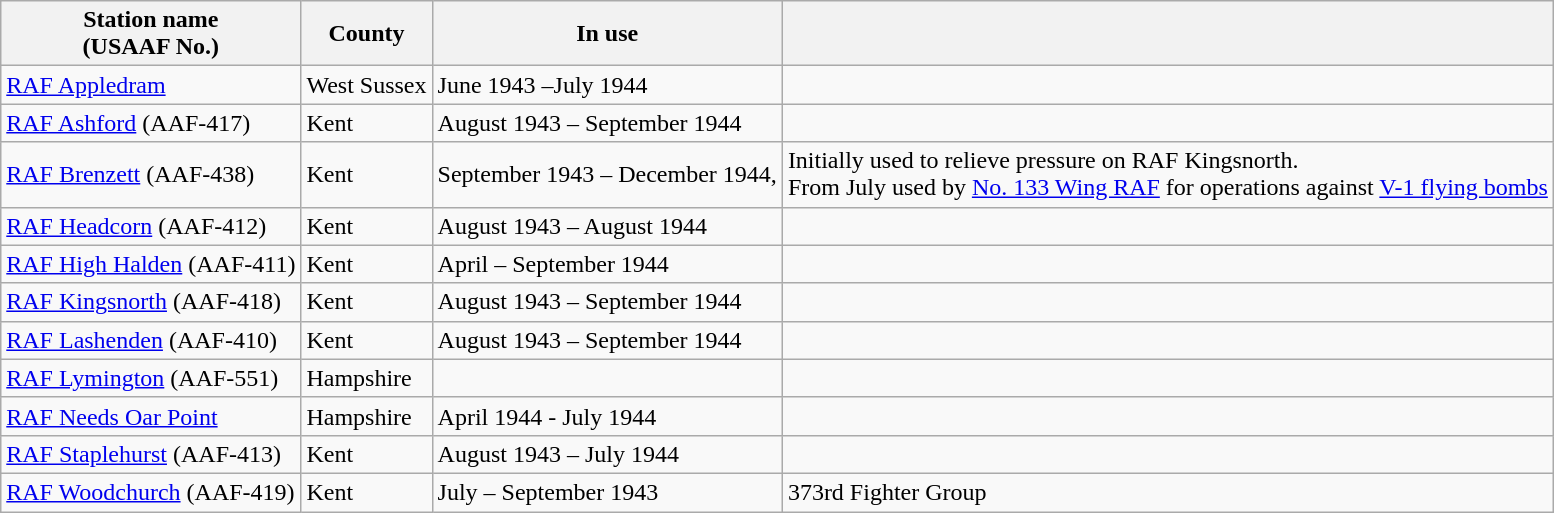<table class="wikitable">
<tr>
<th>Station name<br>(USAAF No.)</th>
<th>County</th>
<th>In use</th>
<th></th>
</tr>
<tr>
<td><a href='#'>RAF Appledram</a></td>
<td>West Sussex</td>
<td>June 1943 –July 1944</td>
<td></td>
</tr>
<tr>
<td><a href='#'>RAF Ashford</a> (AAF-417)</td>
<td>Kent</td>
<td>August 1943 – September 1944</td>
<td></td>
</tr>
<tr>
<td><a href='#'>RAF Brenzett</a> (AAF-438)</td>
<td>Kent</td>
<td>September 1943 – December 1944,</td>
<td>Initially used to relieve pressure on RAF Kingsnorth.<br>From July used by <a href='#'>No. 133 Wing RAF</a> for operations against <a href='#'>V-1 flying bombs</a></td>
</tr>
<tr>
<td><a href='#'>RAF Headcorn</a> (AAF-412)</td>
<td>Kent</td>
<td>August 1943 – August 1944</td>
<td></td>
</tr>
<tr>
<td><a href='#'>RAF High Halden</a> (AAF-411)</td>
<td>Kent</td>
<td>April – September 1944</td>
<td></td>
</tr>
<tr>
<td><a href='#'>RAF Kingsnorth</a> (AAF-418)</td>
<td>Kent</td>
<td>August 1943 – September 1944</td>
<td></td>
</tr>
<tr>
<td><a href='#'>RAF Lashenden</a> (AAF-410)</td>
<td>Kent</td>
<td>August 1943 – September 1944</td>
<td></td>
</tr>
<tr>
<td><a href='#'>RAF Lymington</a> (AAF-551)</td>
<td>Hampshire</td>
<td></td>
<td></td>
</tr>
<tr>
<td><a href='#'>RAF Needs Oar Point</a></td>
<td>Hampshire</td>
<td>April 1944 - July 1944</td>
<td></td>
</tr>
<tr>
<td><a href='#'>RAF Staplehurst</a> (AAF-413)</td>
<td>Kent</td>
<td>August 1943 – July 1944</td>
<td></td>
</tr>
<tr>
<td><a href='#'>RAF Woodchurch</a> (AAF-419)</td>
<td>Kent</td>
<td>July – September 1943</td>
<td>373rd Fighter Group</td>
</tr>
</table>
